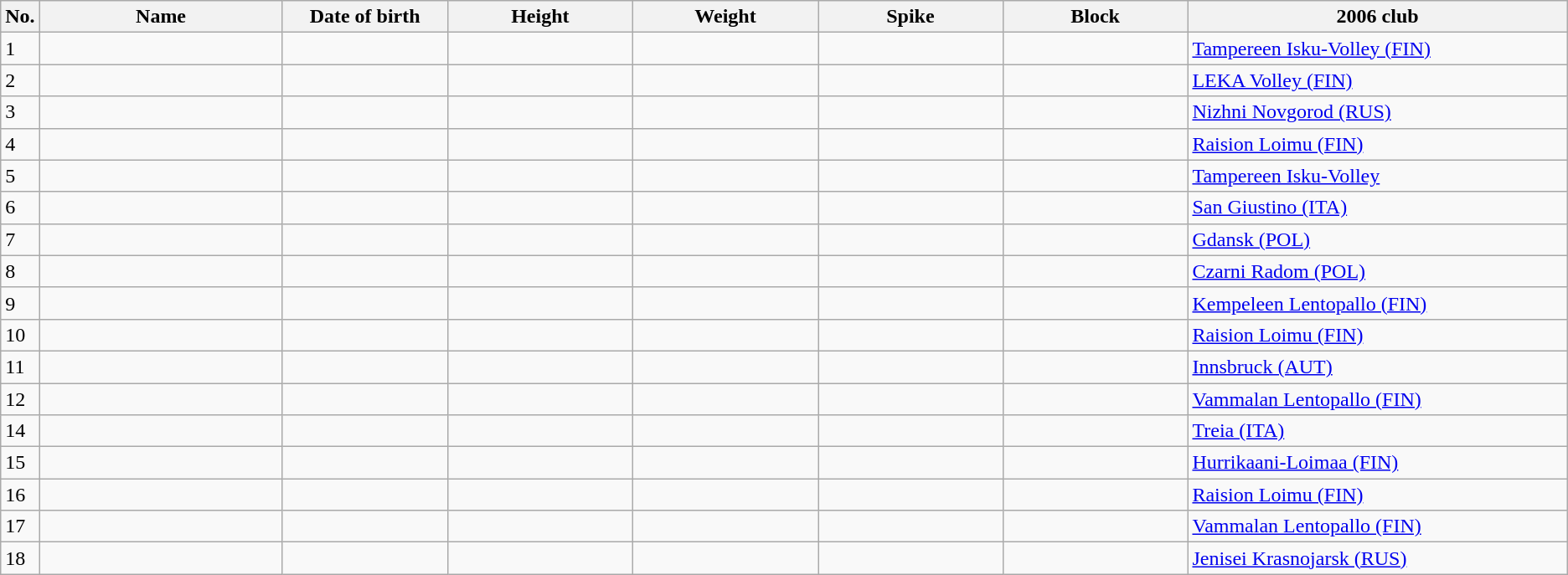<table class="wikitable sortable" style=font-size:100%; text-align:center;>
<tr>
<th>No.</th>
<th style=width:12em>Name</th>
<th style=width:8em>Date of birth</th>
<th style=width:9em>Height</th>
<th style=width:9em>Weight</th>
<th style=width:9em>Spike</th>
<th style=width:9em>Block</th>
<th style=width:19em>2006 club</th>
</tr>
<tr>
<td>1</td>
<td align=left></td>
<td align=right></td>
<td></td>
<td></td>
<td></td>
<td></td>
<td align=left><a href='#'>Tampereen Isku-Volley (FIN)</a></td>
</tr>
<tr>
<td>2</td>
<td align=left></td>
<td align=right></td>
<td></td>
<td></td>
<td></td>
<td></td>
<td align=left><a href='#'>LEKA Volley (FIN)</a></td>
</tr>
<tr>
<td>3</td>
<td align=left></td>
<td align=right></td>
<td></td>
<td></td>
<td></td>
<td></td>
<td align=left><a href='#'>Nizhni Novgorod (RUS)</a></td>
</tr>
<tr>
<td>4</td>
<td align=left></td>
<td align=right></td>
<td></td>
<td></td>
<td></td>
<td></td>
<td align=left><a href='#'>Raision Loimu (FIN)</a></td>
</tr>
<tr>
<td>5</td>
<td align=left></td>
<td align=right></td>
<td></td>
<td></td>
<td></td>
<td></td>
<td align=left><a href='#'>Tampereen Isku-Volley</a></td>
</tr>
<tr>
<td>6</td>
<td align=left></td>
<td align=right></td>
<td></td>
<td></td>
<td></td>
<td></td>
<td align=left><a href='#'>San Giustino (ITA)</a></td>
</tr>
<tr>
<td>7</td>
<td align=left></td>
<td align=right></td>
<td></td>
<td></td>
<td></td>
<td></td>
<td align=left><a href='#'>Gdansk (POL)</a></td>
</tr>
<tr>
<td>8</td>
<td align=left></td>
<td align=right></td>
<td></td>
<td></td>
<td></td>
<td></td>
<td align=left><a href='#'>Czarni Radom (POL)</a></td>
</tr>
<tr>
<td>9</td>
<td align=left></td>
<td align=right></td>
<td></td>
<td></td>
<td></td>
<td></td>
<td align=left><a href='#'>Kempeleen Lentopallo (FIN)</a></td>
</tr>
<tr>
<td>10</td>
<td align=left></td>
<td align=right></td>
<td></td>
<td></td>
<td></td>
<td></td>
<td align=left><a href='#'>Raision Loimu (FIN)</a></td>
</tr>
<tr>
<td>11</td>
<td align=left></td>
<td align=right></td>
<td></td>
<td></td>
<td></td>
<td></td>
<td align=left><a href='#'>Innsbruck (AUT)</a></td>
</tr>
<tr>
<td>12</td>
<td align=left></td>
<td align=right></td>
<td></td>
<td></td>
<td></td>
<td></td>
<td align=left><a href='#'>Vammalan Lentopallo (FIN)</a></td>
</tr>
<tr>
<td>14</td>
<td align=left></td>
<td align=right></td>
<td></td>
<td></td>
<td></td>
<td></td>
<td align=left><a href='#'>Treia (ITA)</a></td>
</tr>
<tr>
<td>15</td>
<td align=left></td>
<td align=right></td>
<td></td>
<td></td>
<td></td>
<td></td>
<td align=left><a href='#'>Hurrikaani-Loimaa (FIN)</a></td>
</tr>
<tr>
<td>16</td>
<td align=left></td>
<td align=right></td>
<td></td>
<td></td>
<td></td>
<td></td>
<td align=left><a href='#'>Raision Loimu (FIN)</a></td>
</tr>
<tr>
<td>17</td>
<td align=left></td>
<td align=right></td>
<td></td>
<td></td>
<td></td>
<td></td>
<td align=left><a href='#'>Vammalan Lentopallo (FIN)</a></td>
</tr>
<tr>
<td>18</td>
<td align=left></td>
<td align=right></td>
<td></td>
<td></td>
<td></td>
<td></td>
<td align=left><a href='#'>Jenisei Krasnojarsk (RUS)</a></td>
</tr>
</table>
